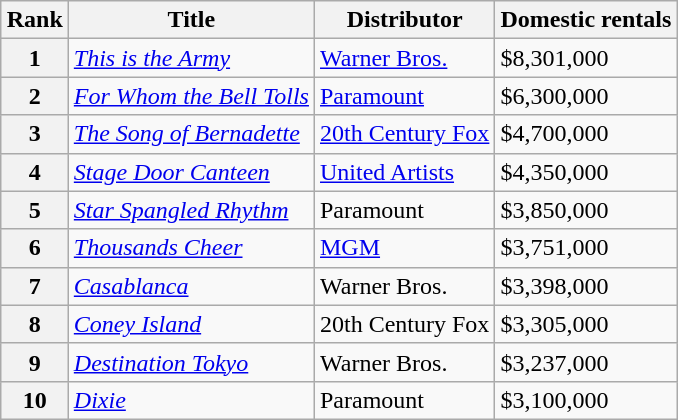<table class="wikitable sortable" style="margin:auto; margin:auto;">
<tr>
<th>Rank</th>
<th>Title</th>
<th>Distributor</th>
<th>Domestic rentals</th>
</tr>
<tr>
<th style="text-align:center;"><strong>1</strong></th>
<td><em><a href='#'>This is the Army</a></em></td>
<td><a href='#'>Warner Bros.</a></td>
<td>$8,301,000</td>
</tr>
<tr>
<th style="text-align:center;"><strong>2</strong></th>
<td><em><a href='#'>For Whom the Bell Tolls</a></em></td>
<td><a href='#'>Paramount</a></td>
<td>$6,300,000</td>
</tr>
<tr>
<th style="text-align:center;"><strong>3</strong></th>
<td><em><a href='#'>The Song of Bernadette</a></em></td>
<td><a href='#'>20th Century Fox</a></td>
<td>$4,700,000</td>
</tr>
<tr>
<th style="text-align:center;"><strong>4</strong></th>
<td><em><a href='#'>Stage Door Canteen</a></em></td>
<td><a href='#'>United Artists</a></td>
<td>$4,350,000</td>
</tr>
<tr>
<th style="text-align:center;"><strong>5</strong></th>
<td><em><a href='#'>Star Spangled Rhythm</a></em></td>
<td>Paramount</td>
<td>$3,850,000</td>
</tr>
<tr>
<th style="text-align:center;"><strong>6</strong></th>
<td><em><a href='#'>Thousands Cheer</a></em></td>
<td><a href='#'>MGM</a></td>
<td>$3,751,000</td>
</tr>
<tr>
<th style="text-align:center;"><strong>7</strong></th>
<td><em><a href='#'>Casablanca</a></em></td>
<td>Warner Bros.</td>
<td>$3,398,000</td>
</tr>
<tr>
<th style="text-align:center;"><strong>8</strong></th>
<td><em><a href='#'>Coney Island</a></em></td>
<td>20th Century Fox</td>
<td>$3,305,000</td>
</tr>
<tr>
<th style="text-align:center;"><strong>9</strong></th>
<td><em><a href='#'>Destination Tokyo</a></em></td>
<td>Warner Bros.</td>
<td>$3,237,000</td>
</tr>
<tr>
<th style="text-align:center;"><strong>10</strong></th>
<td><em><a href='#'>Dixie</a></em></td>
<td>Paramount</td>
<td>$3,100,000</td>
</tr>
</table>
